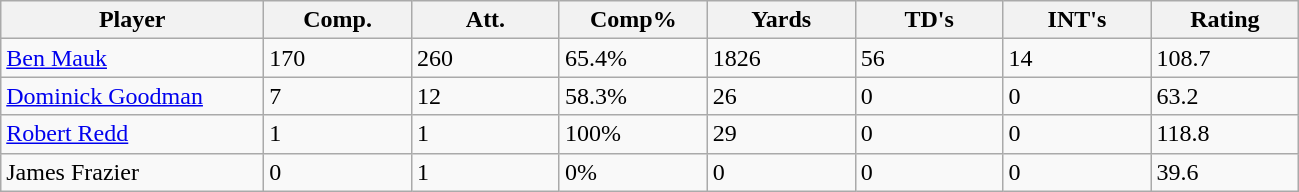<table class="wikitable sortable">
<tr>
<th bgcolor="#DDDDFF" width="16%">Player</th>
<th bgcolor="#DDDDFF" width="9%">Comp.</th>
<th bgcolor="#DDDDFF" width="9%">Att.</th>
<th bgcolor="#DDDDFF" width="9%">Comp%</th>
<th bgcolor="#DDDDFF" width="9%">Yards</th>
<th bgcolor="#DDDDFF" width="9%">TD's</th>
<th bgcolor="#DDDDFF" width="9%">INT's</th>
<th bgcolor="#DDDDFF" width="9%">Rating</th>
</tr>
<tr>
<td><a href='#'>Ben Mauk</a></td>
<td>170</td>
<td>260</td>
<td>65.4%</td>
<td>1826</td>
<td>56</td>
<td>14</td>
<td>108.7</td>
</tr>
<tr>
<td><a href='#'>Dominick Goodman</a></td>
<td>7</td>
<td>12</td>
<td>58.3%</td>
<td>26</td>
<td>0</td>
<td>0</td>
<td>63.2</td>
</tr>
<tr>
<td><a href='#'>Robert Redd</a></td>
<td>1</td>
<td>1</td>
<td>100%</td>
<td>29</td>
<td>0</td>
<td>0</td>
<td>118.8</td>
</tr>
<tr>
<td>James Frazier</td>
<td>0</td>
<td>1</td>
<td>0%</td>
<td>0</td>
<td>0</td>
<td>0</td>
<td>39.6</td>
</tr>
</table>
